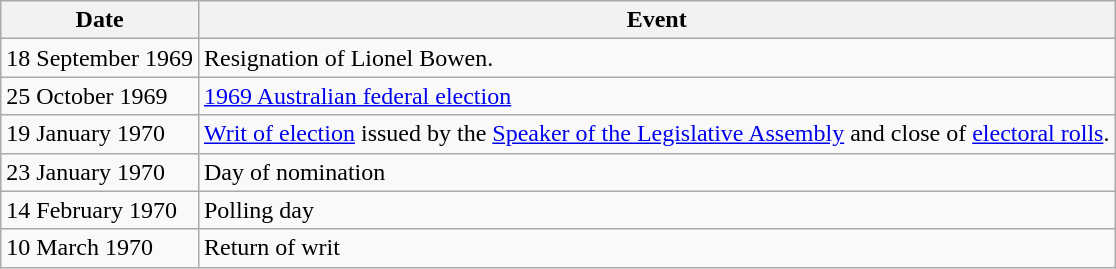<table class="wikitable">
<tr>
<th>Date</th>
<th>Event</th>
</tr>
<tr>
<td>18 September 1969</td>
<td>Resignation of Lionel Bowen.</td>
</tr>
<tr>
<td>25 October 1969</td>
<td><a href='#'>1969 Australian federal election</a></td>
</tr>
<tr>
<td>19 January 1970</td>
<td><a href='#'>Writ of election</a> issued by the <a href='#'>Speaker of the Legislative Assembly</a> and close of <a href='#'>electoral rolls</a>.</td>
</tr>
<tr>
<td>23 January 1970</td>
<td>Day of nomination</td>
</tr>
<tr>
<td>14 February 1970</td>
<td>Polling day</td>
</tr>
<tr>
<td>10 March 1970</td>
<td>Return of writ</td>
</tr>
</table>
